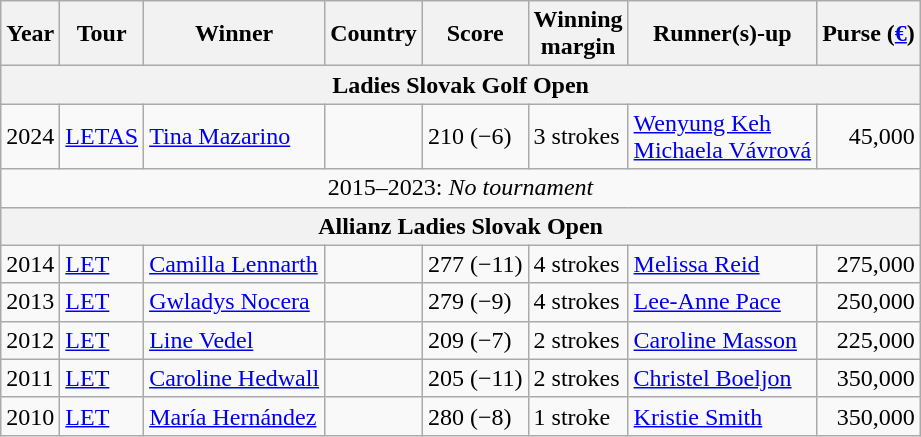<table class=wikitable>
<tr>
<th>Year</th>
<th>Tour</th>
<th>Winner</th>
<th>Country</th>
<th>Score</th>
<th>Winning<br>margin</th>
<th>Runner(s)-up</th>
<th>Purse (<a href='#'>€</a>)</th>
</tr>
<tr>
<th colspan=8>Ladies Slovak Golf Open</th>
</tr>
<tr>
<td>2024</td>
<td><a href='#'>LETAS</a></td>
<td><a href='#'>Tina Mazarino</a></td>
<td></td>
<td>210 (−6)</td>
<td>3 strokes</td>
<td> <a href='#'>Wenyung Keh</a><br> <a href='#'>Michaela Vávrová</a></td>
<td align=right>45,000</td>
</tr>
<tr>
<td colspan=8 align=center>2015–2023: <em>No tournament</em></td>
</tr>
<tr>
<th colspan=8>Allianz Ladies Slovak Open</th>
</tr>
<tr>
<td>2014</td>
<td><a href='#'>LET</a></td>
<td><a href='#'>Camilla Lennarth</a></td>
<td></td>
<td>277 (−11)</td>
<td>4 strokes</td>
<td> <a href='#'>Melissa Reid</a></td>
<td align=right>275,000</td>
</tr>
<tr>
<td>2013</td>
<td><a href='#'>LET</a></td>
<td><a href='#'>Gwladys Nocera</a></td>
<td></td>
<td>279 (−9)</td>
<td>4 strokes</td>
<td> <a href='#'>Lee-Anne Pace</a></td>
<td align=right>250,000</td>
</tr>
<tr>
<td>2012</td>
<td><a href='#'>LET</a></td>
<td><a href='#'>Line Vedel</a></td>
<td></td>
<td>209 (−7)</td>
<td>2 strokes</td>
<td> <a href='#'>Caroline Masson</a></td>
<td align=right>225,000</td>
</tr>
<tr>
<td>2011</td>
<td><a href='#'>LET</a></td>
<td><a href='#'>Caroline Hedwall</a></td>
<td></td>
<td>205 (−11)</td>
<td>2 strokes</td>
<td> <a href='#'>Christel Boeljon</a></td>
<td align=right>350,000</td>
</tr>
<tr>
<td>2010</td>
<td><a href='#'>LET</a></td>
<td><a href='#'>María Hernández</a></td>
<td></td>
<td>280 (−8)</td>
<td>1 stroke</td>
<td> <a href='#'>Kristie Smith</a></td>
<td align=right>350,000</td>
</tr>
</table>
